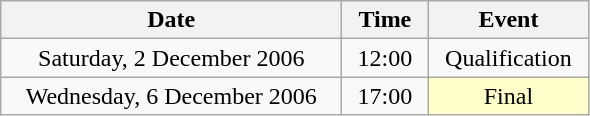<table class = "wikitable" style="text-align:center;">
<tr>
<th width=220>Date</th>
<th width=50>Time</th>
<th width=100>Event</th>
</tr>
<tr>
<td>Saturday, 2 December 2006</td>
<td>12:00</td>
<td>Qualification</td>
</tr>
<tr>
<td>Wednesday, 6 December 2006</td>
<td>17:00</td>
<td bgcolor=ffffcc>Final</td>
</tr>
</table>
